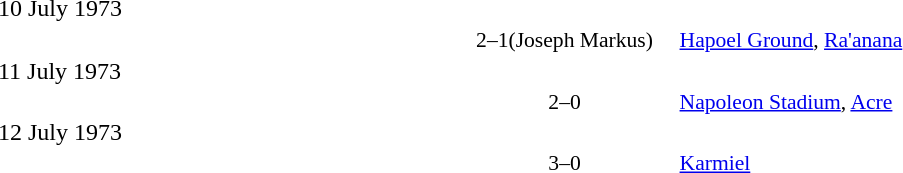<table style="width:100%;" cellspacing="1">
<tr>
<th width=25%></th>
<th width=10%></th>
<th></th>
</tr>
<tr>
<td>10 July 1973</td>
</tr>
<tr>
</tr>
<tr style=font-size:90%>
<td align=right></td>
<td align=center>2–1(Joseph Markus)</td>
<td></td>
<td><a href='#'>Hapoel Ground</a>, <a href='#'>Ra'anana</a></td>
</tr>
<tr>
<td>11 July 1973</td>
</tr>
<tr style=font-size:90%>
<td align=right></td>
<td align=center>2–0</td>
<td></td>
<td><a href='#'>Napoleon Stadium</a>, <a href='#'>Acre</a></td>
</tr>
<tr>
<td>12 July 1973</td>
</tr>
<tr style=font-size:90%>
<td align=right></td>
<td align=center>3–0</td>
<td></td>
<td><a href='#'>Karmiel</a></td>
</tr>
</table>
